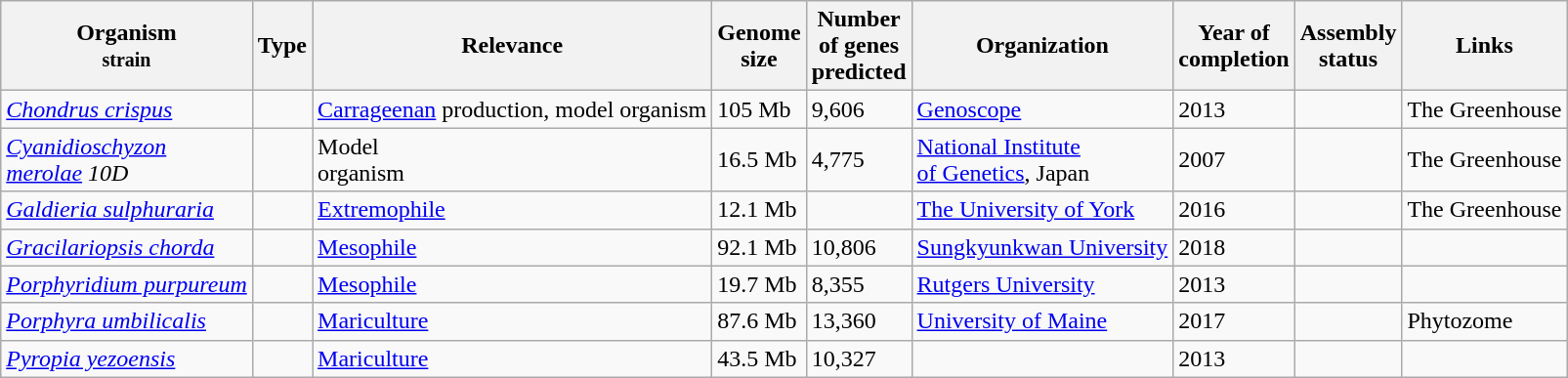<table class="wikitable sortable mw-collapsible">
<tr>
<th>Organism<br><small>strain</small></th>
<th>Type</th>
<th>Relevance</th>
<th>Genome<br>size</th>
<th>Number<br>of genes<br>predicted</th>
<th>Organization</th>
<th>Year of<br>completion</th>
<th>Assembly<br>status</th>
<th>Links</th>
</tr>
<tr>
<td><em><a href='#'>Chondrus crispus</a></em></td>
<td></td>
<td><a href='#'>Carrageenan</a> production, model organism</td>
<td>105 Mb</td>
<td>9,606</td>
<td><a href='#'>Genoscope</a></td>
<td>2013</td>
<td></td>
<td>The Greenhouse</td>
</tr>
<tr>
<td><em><a href='#'>Cyanidioschyzon</a></em><br><em><a href='#'>merolae</a> 10D</em></td>
<td></td>
<td>Model<br>organism</td>
<td>16.5 Mb</td>
<td>4,775</td>
<td><a href='#'>National Institute</a><br><a href='#'>of Genetics</a>, Japan</td>
<td>2007</td>
<td></td>
<td>The Greenhouse</td>
</tr>
<tr>
<td><em><a href='#'>Galdieria sulphuraria</a></em></td>
<td></td>
<td><a href='#'>Extremophile</a></td>
<td>12.1 Mb</td>
<td></td>
<td><a href='#'>The University of York</a></td>
<td>2016</td>
<td></td>
<td>The Greenhouse</td>
</tr>
<tr>
<td><em><a href='#'>Gracilariopsis chorda</a></em></td>
<td></td>
<td><a href='#'>Mesophile</a></td>
<td>92.1 Mb</td>
<td>10,806</td>
<td><a href='#'>Sungkyunkwan University</a></td>
<td>2018</td>
<td></td>
<td></td>
</tr>
<tr>
<td><em><a href='#'>Porphyridium purpureum</a></em></td>
<td></td>
<td><a href='#'>Mesophile</a></td>
<td>19.7 Mb</td>
<td>8,355</td>
<td><a href='#'>Rutgers University</a></td>
<td>2013</td>
<td></td>
<td></td>
</tr>
<tr>
<td><em><a href='#'>Porphyra umbilicalis</a></em></td>
<td></td>
<td><a href='#'>Mariculture</a></td>
<td>87.6 Mb</td>
<td>13,360</td>
<td><a href='#'>University of Maine</a></td>
<td>2017</td>
<td></td>
<td>Phytozome</td>
</tr>
<tr>
<td><em><a href='#'>Pyropia yezoensis</a></em></td>
<td></td>
<td><a href='#'>Mariculture</a></td>
<td>43.5 Mb</td>
<td>10,327</td>
<td></td>
<td>2013</td>
<td></td>
<td></td>
</tr>
</table>
